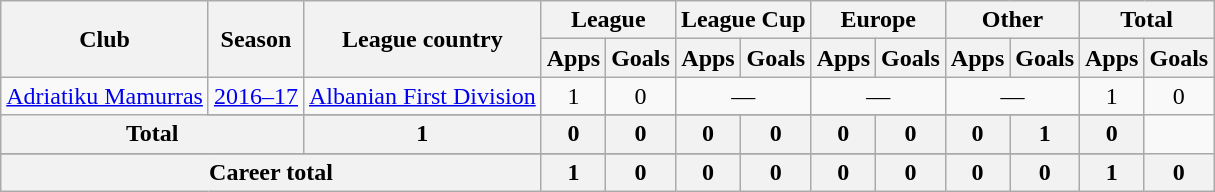<table class="wikitable" style="text-align: center;">
<tr>
<th rowspan="2">Club</th>
<th rowspan="2">Season</th>
<th rowspan="2">League country</th>
<th colspan="2">League</th>
<th colspan="2">League Cup</th>
<th colspan="2">Europe</th>
<th colspan="2">Other</th>
<th colspan="2">Total</th>
</tr>
<tr>
<th>Apps</th>
<th>Goals</th>
<th>Apps</th>
<th>Goals</th>
<th>Apps</th>
<th>Goals</th>
<th>Apps</th>
<th>Goals</th>
<th>Apps</th>
<th>Goals</th>
</tr>
<tr>
<td rowspan="2" valign="center"><a href='#'>Adriatiku Mamurras</a></td>
<td><a href='#'>2016–17</a></td>
<td rowspan="1"><a href='#'>Albanian First Division</a></td>
<td>1</td>
<td>0</td>
<td colspan="2">—</td>
<td colspan="2">—</td>
<td colspan="2">—</td>
<td>1</td>
<td>0</td>
</tr>
<tr>
</tr>
<tr>
<th colspan="2" valign="center">Total</th>
<th>1</th>
<th>0</th>
<th>0</th>
<th>0</th>
<th>0</th>
<th>0</th>
<th>0</th>
<th>0</th>
<th>1</th>
<th>0</th>
</tr>
<tr>
</tr>
<tr>
<th colspan="3">Career total</th>
<th>1</th>
<th>0</th>
<th>0</th>
<th>0</th>
<th>0</th>
<th>0</th>
<th>0</th>
<th>0</th>
<th>1</th>
<th>0</th>
</tr>
</table>
